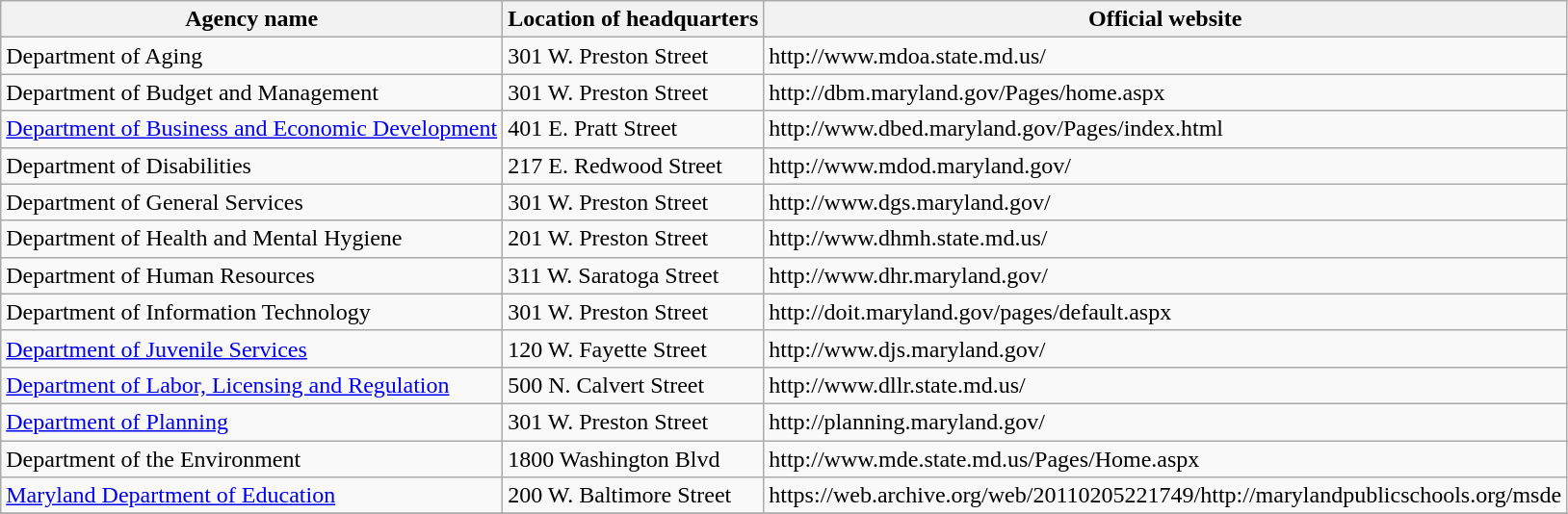<table class="wikitable">
<tr>
<th>Agency name</th>
<th>Location of headquarters</th>
<th>Official website</th>
</tr>
<tr>
<td>Department of Aging</td>
<td>301 W. Preston Street</td>
<td>http://www.mdoa.state.md.us/</td>
</tr>
<tr>
<td>Department of Budget and Management</td>
<td>301 W. Preston Street</td>
<td>http://dbm.maryland.gov/Pages/home.aspx</td>
</tr>
<tr>
<td><a href='#'>Department of Business and Economic Development</a></td>
<td>401 E. Pratt Street</td>
<td>http://www.dbed.maryland.gov/Pages/index.html</td>
</tr>
<tr>
<td>Department of Disabilities</td>
<td>217 E. Redwood Street</td>
<td>http://www.mdod.maryland.gov/</td>
</tr>
<tr>
<td>Department of General Services</td>
<td>301 W. Preston Street</td>
<td>http://www.dgs.maryland.gov/</td>
</tr>
<tr>
<td>Department of Health and Mental Hygiene</td>
<td>201 W. Preston Street</td>
<td>http://www.dhmh.state.md.us/</td>
</tr>
<tr>
<td>Department of Human Resources</td>
<td>311 W. Saratoga Street</td>
<td>http://www.dhr.maryland.gov/</td>
</tr>
<tr>
<td>Department of Information Technology</td>
<td>301 W. Preston Street</td>
<td>http://doit.maryland.gov/pages/default.aspx</td>
</tr>
<tr>
<td><a href='#'>Department of Juvenile Services</a></td>
<td>120 W. Fayette Street</td>
<td>http://www.djs.maryland.gov/</td>
</tr>
<tr>
<td><a href='#'>Department of Labor, Licensing and Regulation</a></td>
<td>500 N. Calvert Street</td>
<td>http://www.dllr.state.md.us/</td>
</tr>
<tr>
<td><a href='#'>Department of Planning</a></td>
<td>301 W. Preston Street</td>
<td>http://planning.maryland.gov/</td>
</tr>
<tr>
<td>Department of the Environment</td>
<td>1800 Washington Blvd</td>
<td>http://www.mde.state.md.us/Pages/Home.aspx</td>
</tr>
<tr>
<td><a href='#'>Maryland Department of Education</a></td>
<td>200 W. Baltimore Street</td>
<td>https://web.archive.org/web/20110205221749/http://marylandpublicschools.org/msde</td>
</tr>
<tr>
</tr>
</table>
